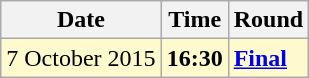<table class="wikitable">
<tr>
<th>Date</th>
<th>Time</th>
<th>Round</th>
</tr>
<tr style=background:lemonchiffon>
<td>7 October 2015</td>
<td><strong>16:30</strong></td>
<td><strong><a href='#'>Final</a></strong></td>
</tr>
</table>
